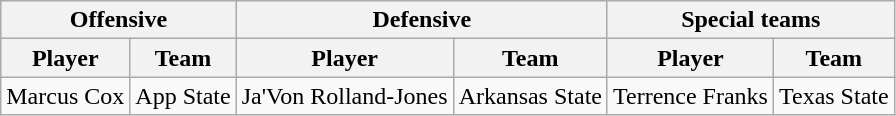<table class="wikitable">
<tr>
<th colspan="2">Offensive</th>
<th colspan="2">Defensive</th>
<th colspan="2">Special teams</th>
</tr>
<tr>
<th>Player</th>
<th>Team</th>
<th>Player</th>
<th>Team</th>
<th>Player</th>
<th>Team</th>
</tr>
<tr>
<td>Marcus Cox</td>
<td>App State</td>
<td>Ja'Von Rolland-Jones</td>
<td>Arkansas State</td>
<td>Terrence Franks</td>
<td>Texas State</td>
</tr>
</table>
